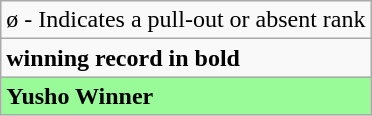<table class="wikitable">
<tr>
<td>ø - Indicates a pull-out or absent rank</td>
</tr>
<tr>
<td><strong>winning record in bold</strong></td>
</tr>
<tr>
<td style="background: PaleGreen;"><strong>Yusho Winner</strong></td>
</tr>
</table>
